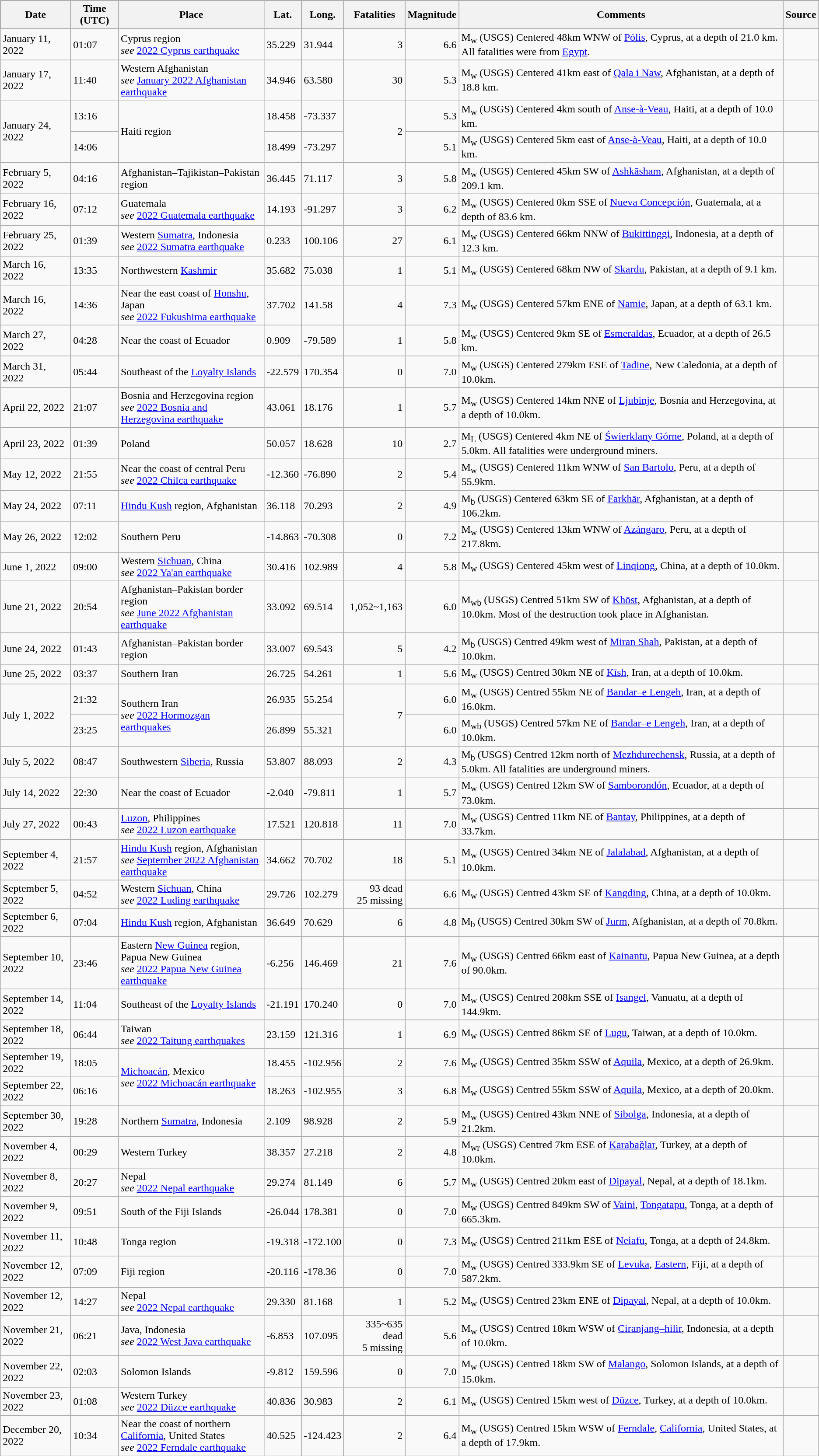<table class="wikitable sortable">
<tr style="background:black;">
<th>Date</th>
<th>Time (UTC)</th>
<th>Place</th>
<th>Lat.</th>
<th>Long.</th>
<th>Fatalities</th>
<th>Magnitude</th>
<th>Comments</th>
<th>Source</th>
</tr>
<tr>
<td>January 11, 2022</td>
<td>01:07</td>
<td> Cyprus region<br><em>see</em> <a href='#'>2022 Cyprus earthquake</a></td>
<td>35.229</td>
<td>31.944</td>
<td style="text-align:right;">3</td>
<td style="text-align:right;">6.6</td>
<td>M<sub>w</sub> (USGS) Centered 48km WNW of <a href='#'>Pólis</a>, Cyprus, at a depth of 21.0 km. All fatalities were from <a href='#'>Egypt</a>.</td>
<td style="text-align:right;"></td>
</tr>
<tr>
<td>January 17, 2022</td>
<td>11:40</td>
<td> Western Afghanistan<br><em>see</em> <a href='#'>January 2022 Afghanistan earthquake</a></td>
<td>34.946</td>
<td>63.580</td>
<td style="text-align:right;">30</td>
<td style="text-align:right;">5.3</td>
<td>M<sub>w</sub> (USGS) Centered 41km east of <a href='#'>Qala i Naw</a>, Afghanistan, at a depth of 18.8 km.</td>
<td style="text-align:right;"></td>
</tr>
<tr>
<td rowspan="2">January 24, 2022</td>
<td>13:16</td>
<td rowspan="2"> Haiti region</td>
<td>18.458</td>
<td>-73.337</td>
<td rowspan="2" style="text-align:right;">2</td>
<td style="text-align:right;">5.3</td>
<td>M<sub>w</sub> (USGS) Centered 4km south of <a href='#'>Anse-à-Veau</a>, Haiti, at a depth of 10.0 km.</td>
<td style="text-align:right;"></td>
</tr>
<tr>
<td>14:06</td>
<td>18.499</td>
<td>-73.297</td>
<td style="text-align:right;">5.1</td>
<td>M<sub>w</sub> (USGS) Centered 5km east of <a href='#'>Anse-à-Veau</a>, Haiti, at a depth of 10.0 km.</td>
<td style="text-align:right;"></td>
</tr>
<tr>
<td>February 5, 2022</td>
<td>04:16</td>
<td> Afghanistan–Tajikistan–Pakistan region</td>
<td>36.445</td>
<td>71.117</td>
<td style="text-align:right;">3</td>
<td style="text-align:right;">5.8</td>
<td>M<sub>w</sub> (USGS) Centered 45km SW of <a href='#'>Ashkāsham</a>, Afghanistan, at a depth of 209.1 km.</td>
<td style="text-align:right;"></td>
</tr>
<tr>
<td>February 16, 2022</td>
<td>07:12</td>
<td> Guatemala<br><em>see</em> <a href='#'>2022 Guatemala earthquake</a></td>
<td>14.193</td>
<td>-91.297</td>
<td style="text-align:right;">3</td>
<td style="text-align:right;">6.2</td>
<td>M<sub>w</sub> (USGS) Centered 0km SSE of <a href='#'>Nueva Concepción</a>, Guatemala, at a depth of 83.6 km.</td>
<td style="text-align:right;"></td>
</tr>
<tr>
<td>February 25, 2022</td>
<td>01:39</td>
<td> Western <a href='#'>Sumatra</a>, Indonesia<br><em>see</em> <a href='#'>2022 Sumatra earthquake</a></td>
<td>0.233</td>
<td>100.106</td>
<td style="text-align:right;">27</td>
<td style="text-align:right;">6.1</td>
<td>M<sub>w</sub> (USGS) Centered 66km NNW of <a href='#'>Bukittinggi</a>, Indonesia, at a depth of 12.3 km.</td>
<td style="text-align:right;"></td>
</tr>
<tr>
<td>March 16, 2022</td>
<td>13:35</td>
<td> Northwestern <a href='#'>Kashmir</a></td>
<td>35.682</td>
<td>75.038</td>
<td style="text-align:right;">1</td>
<td style="text-align:right;">5.1</td>
<td>M<sub>w</sub> (USGS) Centered 68km NW of <a href='#'>Skardu</a>, Pakistan, at a depth of 9.1 km.</td>
<td style="text-align:right;"></td>
</tr>
<tr>
<td>March 16, 2022</td>
<td>14:36</td>
<td> Near the east coast of <a href='#'>Honshu</a>, Japan<br><em>see</em> <a href='#'>2022 Fukushima earthquake</a></td>
<td>37.702</td>
<td>141.58</td>
<td style="text-align:right;">4</td>
<td style="text-align:right;">7.3</td>
<td>M<sub>w</sub> (USGS) Centered 57km ENE of <a href='#'>Namie</a>, Japan, at a depth of 63.1 km.</td>
<td style="text-align:right;"></td>
</tr>
<tr>
<td>March 27, 2022</td>
<td>04:28</td>
<td> Near the coast of Ecuador</td>
<td>0.909</td>
<td>-79.589</td>
<td style="text-align:right;">1</td>
<td style="text-align:right;">5.8</td>
<td>M<sub>w</sub> (USGS) Centered 9km SE of <a href='#'>Esmeraldas</a>, Ecuador, at a depth of 26.5 km.</td>
<td style="text-align:right;"></td>
</tr>
<tr>
<td>March 31, 2022</td>
<td>05:44</td>
<td> Southeast of the <a href='#'>Loyalty Islands</a></td>
<td>-22.579</td>
<td>170.354</td>
<td style="text-align:right;">0</td>
<td style="text-align:right;">7.0</td>
<td>M<sub>w</sub> (USGS) Centered 279km ESE of <a href='#'>Tadine</a>, New Caledonia, at a depth of 10.0km.</td>
<td style="text-align:right;"></td>
</tr>
<tr>
<td>April 22, 2022</td>
<td>21:07</td>
<td> Bosnia and Herzegovina region<br><em>see</em> <a href='#'>2022 Bosnia and Herzegovina earthquake</a></td>
<td>43.061</td>
<td>18.176</td>
<td style="text-align:right;">1</td>
<td style="text-align:right;">5.7</td>
<td>M<sub>w</sub> (USGS) Centered 14km NNE of <a href='#'>Ljubinje</a>, Bosnia and Herzegovina, at a depth of 10.0km.</td>
<td style="text-align:right;"></td>
</tr>
<tr>
<td>April 23, 2022</td>
<td>01:39</td>
<td> Poland</td>
<td>50.057</td>
<td>18.628</td>
<td style="text-align:right;">10</td>
<td style="text-align:right;">2.7</td>
<td>M<sub>L</sub> (USGS) Centered 4km NE of <a href='#'>Świerklany Górne</a>, Poland, at a depth of 5.0km. All fatalities were underground miners.</td>
<td style="text-align:right;"></td>
</tr>
<tr>
<td>May 12, 2022</td>
<td>21:55</td>
<td> Near the coast of central Peru<br><em>see</em> <a href='#'>2022 Chilca earthquake</a></td>
<td>-12.360</td>
<td>-76.890</td>
<td style="text-align:right;">2</td>
<td style="text-align:right;">5.4</td>
<td>M<sub>w</sub> (USGS) Centered 11km WNW of <a href='#'>San Bartolo</a>, Peru, at a depth of 55.9km.</td>
<td style="text-align:right;"></td>
</tr>
<tr>
<td>May 24, 2022</td>
<td>07:11</td>
<td> <a href='#'>Hindu Kush</a> region, Afghanistan</td>
<td>36.118</td>
<td>70.293</td>
<td style="text-align:right;">2</td>
<td style="text-align:right;">4.9</td>
<td>M<sub>b</sub> (USGS) Centered 63km SE of <a href='#'>Farkhār</a>, Afghanistan, at a depth of 106.2km.</td>
<td style="text-align:right;"></td>
</tr>
<tr>
<td>May 26, 2022</td>
<td>12:02</td>
<td> Southern Peru</td>
<td>-14.863</td>
<td>-70.308</td>
<td style="text-align:right;">0</td>
<td style="text-align:right;">7.2</td>
<td>M<sub>w</sub> (USGS) Centered 13km WNW of <a href='#'>Azángaro</a>, Peru, at a depth of 217.8km.</td>
<td style="text-align:right;"></td>
</tr>
<tr>
<td>June 1, 2022</td>
<td>09:00</td>
<td> Western <a href='#'>Sichuan</a>, China<br><em>see</em> <a href='#'>2022 Ya'an earthquake</a></td>
<td>30.416</td>
<td>102.989</td>
<td style="text-align:right;">4</td>
<td style="text-align:right;">5.8</td>
<td>M<sub>w</sub> (USGS) Centered 45km west of <a href='#'>Linqiong</a>, China, at a depth of 10.0km.</td>
<td style="text-align:right;"></td>
</tr>
<tr>
<td>June 21, 2022</td>
<td>20:54</td>
<td> Afghanistan–Pakistan border region<br><em>see</em> <a href='#'>June 2022 Afghanistan earthquake</a></td>
<td>33.092</td>
<td>69.514</td>
<td style="text-align:right;">1,052~1,163</td>
<td style="text-align:right;">6.0</td>
<td>M<sub>wb</sub> (USGS) Centred 51km SW of <a href='#'>Khōst</a>, Afghanistan, at a depth of 10.0km. Most of the destruction took place in Afghanistan.</td>
<td style="text-align:right;"></td>
</tr>
<tr>
<td>June 24, 2022</td>
<td>01:43</td>
<td> Afghanistan–Pakistan border region</td>
<td>33.007</td>
<td>69.543</td>
<td style="text-align:right;">5</td>
<td style="text-align:right;">4.2</td>
<td>M<sub>b</sub> (USGS) Centred 49km west of <a href='#'>Miran Shah</a>, Pakistan, at a depth of 10.0km.</td>
<td style="text-align:right;"></td>
</tr>
<tr>
<td>June 25, 2022</td>
<td>03:37</td>
<td> Southern Iran</td>
<td>26.725</td>
<td>54.261</td>
<td style="text-align:right;">1</td>
<td style="text-align:right;">5.6</td>
<td>M<sub>w</sub> (USGS) Centred 30km NE of <a href='#'>Kīsh</a>, Iran, at a depth of 10.0km.</td>
<td style="text-align:right;"></td>
</tr>
<tr>
<td rowspan="2">July 1, 2022</td>
<td>21:32</td>
<td rowspan="2"> Southern Iran<br><em>see</em> <a href='#'>2022 Hormozgan earthquakes</a></td>
<td>26.935</td>
<td>55.254</td>
<td rowspan="2" style="text-align:right;">7</td>
<td style="text-align:right;">6.0</td>
<td>M<sub>w</sub> (USGS) Centred 55km NE of <a href='#'>Bandar–e Lengeh</a>, Iran, at a depth of 16.0km.</td>
<td style="text-align:right;"></td>
</tr>
<tr>
<td>23:25</td>
<td>26.899</td>
<td>55.321</td>
<td style="text-align:right;">6.0</td>
<td>M<sub>wb</sub> (USGS) Centred 57km NE of <a href='#'>Bandar–e Lengeh</a>, Iran, at a depth of 10.0km.</td>
<td style="text-align:right;"></td>
</tr>
<tr>
<td>July 5, 2022</td>
<td>08:47</td>
<td> Southwestern <a href='#'>Siberia</a>, Russia</td>
<td>53.807</td>
<td>88.093</td>
<td style="text-align:right;">2</td>
<td style="text-align:right;">4.3</td>
<td>M<sub>b</sub> (USGS) Centred 12km north of <a href='#'>Mezhdurechensk</a>, Russia, at a depth of 5.0km. All fatalities are underground miners.</td>
<td style="text-align:right;"></td>
</tr>
<tr>
<td>July 14, 2022</td>
<td>22:30</td>
<td> Near the coast of Ecuador</td>
<td>-2.040</td>
<td>-79.811</td>
<td style="text-align:right;">1</td>
<td style="text-align:right;">5.7</td>
<td>M<sub>w</sub> (USGS) Centred 12km SW of <a href='#'>Samborondón</a>, Ecuador, at a depth of 73.0km.</td>
<td style="text-align:right;"></td>
</tr>
<tr>
<td>July 27, 2022</td>
<td>00:43</td>
<td> <a href='#'>Luzon</a>, Philippines<br><em>see</em> <a href='#'>2022 Luzon earthquake</a></td>
<td>17.521</td>
<td>120.818</td>
<td style="text-align:right;">11</td>
<td style="text-align:right;">7.0</td>
<td>M<sub>w</sub> (USGS) Centred 11km NE of <a href='#'>Bantay</a>, Philippines, at a depth of 33.7km.</td>
<td style="text-align:right;"></td>
</tr>
<tr>
<td>September 4, 2022</td>
<td>21:57</td>
<td> <a href='#'>Hindu Kush</a> region, Afghanistan<br><em>see</em> <a href='#'>September 2022 Afghanistan earthquake</a></td>
<td>34.662</td>
<td>70.702</td>
<td style="text-align:right;">18</td>
<td style="text-align:right;">5.1</td>
<td>M<sub>w</sub> (USGS) Centred 34km NE of <a href='#'>Jalalabad</a>, Afghanistan, at a depth of 10.0km.</td>
<td style="text-align:right;"></td>
</tr>
<tr>
<td>September 5, 2022</td>
<td>04:52</td>
<td> Western <a href='#'>Sichuan</a>, China<br><em>see</em> <a href='#'>2022 Luding earthquake</a></td>
<td>29.726</td>
<td>102.279</td>
<td style="text-align:right;">93 dead<br>25 missing</td>
<td style="text-align:right;">6.6</td>
<td>M<sub>w</sub> (USGS) Centred 43km SE of <a href='#'>Kangding</a>, China, at a depth of 10.0km.</td>
<td style="text-align:right;"></td>
</tr>
<tr>
<td>September 6, 2022</td>
<td>07:04</td>
<td> <a href='#'>Hindu Kush</a> region, Afghanistan</td>
<td>36.649</td>
<td>70.629</td>
<td style="text-align:right;">6</td>
<td style="text-align:right;">4.8</td>
<td>M<sub>b</sub> (USGS) Centred 30km SW of <a href='#'>Jurm</a>, Afghanistan, at a depth of 70.8km.</td>
<td style="text-align:right;"></td>
</tr>
<tr>
<td>September 10, 2022</td>
<td>23:46</td>
<td> Eastern <a href='#'>New Guinea</a> region, Papua New Guinea<br><em>see</em> <a href='#'>2022 Papua New Guinea earthquake</a></td>
<td>-6.256</td>
<td>146.469</td>
<td style="text-align:right;">21</td>
<td style="text-align:right;">7.6</td>
<td>M<sub>w</sub> (USGS) Centred 66km east of <a href='#'>Kainantu</a>, Papua New Guinea, at a depth of 90.0km.</td>
<td style="text-align:right;"></td>
</tr>
<tr>
<td>September 14, 2022</td>
<td>11:04</td>
<td> Southeast of the <a href='#'>Loyalty Islands</a></td>
<td>-21.191</td>
<td>170.240</td>
<td style="text-align:right;">0</td>
<td style="text-align:right;">7.0</td>
<td>M<sub>w</sub> (USGS) Centred 208km SSE of <a href='#'>Isangel</a>, Vanuatu, at a depth of 144.9km.</td>
<td style="text-align:right;"></td>
</tr>
<tr>
<td>September 18, 2022</td>
<td>06:44</td>
<td> Taiwan<br><em>see</em> <a href='#'>2022 Taitung earthquakes</a></td>
<td>23.159</td>
<td>121.316</td>
<td style="text-align:right;">1</td>
<td style="text-align:right;">6.9</td>
<td>M<sub>w</sub> (USGS) Centred 86km SE of <a href='#'>Lugu</a>, Taiwan, at a depth of 10.0km.</td>
<td style="text-align:right;"></td>
</tr>
<tr>
<td>September 19, 2022</td>
<td>18:05</td>
<td rowspan="2"> <a href='#'>Michoacán</a>, Mexico<br><em>see</em> <a href='#'>2022 Michoacán earthquake</a></td>
<td>18.455</td>
<td>-102.956</td>
<td style="text-align:right;">2</td>
<td style="text-align:right;">7.6</td>
<td>M<sub>w</sub> (USGS) Centred 35km SSW of <a href='#'>Aquila</a>, Mexico, at a depth of 26.9km.</td>
<td style="text-align:right;"></td>
</tr>
<tr>
<td>September 22, 2022</td>
<td>06:16</td>
<td>18.263</td>
<td>-102.955</td>
<td style="text-align:right;">3</td>
<td style="text-align:right;">6.8</td>
<td>M<sub>w</sub> (USGS) Centred 55km SSW of <a href='#'>Aquila</a>, Mexico, at a depth of 20.0km.</td>
<td style="text-align:right;"></td>
</tr>
<tr>
<td>September 30, 2022</td>
<td>19:28</td>
<td> Northern <a href='#'>Sumatra</a>, Indonesia</td>
<td>2.109</td>
<td>98.928</td>
<td style="text-align:right;">2</td>
<td style="text-align:right;">5.9</td>
<td>M<sub>w</sub> (USGS) Centred 43km NNE of <a href='#'>Sibolga</a>, Indonesia, at a depth of 21.2km.</td>
<td style="text-align:right;"></td>
</tr>
<tr>
<td>November 4, 2022</td>
<td>00:29</td>
<td> Western Turkey</td>
<td>38.357</td>
<td>27.218</td>
<td style="text-align:right;">2</td>
<td style="text-align:right;">4.8</td>
<td>M<sub>wr</sub> (USGS) Centred 7km ESE of <a href='#'>Karabağlar</a>, Turkey, at a depth of 10.0km.</td>
<td style="text-align:right;"></td>
</tr>
<tr>
<td>November 8, 2022</td>
<td>20:27</td>
<td> Nepal<br><em>see</em> <a href='#'>2022 Nepal earthquake</a></td>
<td>29.274</td>
<td>81.149</td>
<td style="text-align:right;">6</td>
<td style="text-align:right;">5.7</td>
<td>M<sub>w</sub> (USGS) Centred 20km east of <a href='#'>Dipayal</a>, Nepal, at a depth of 18.1km.</td>
<td style="text-align:right;"></td>
</tr>
<tr>
<td>November 9, 2022</td>
<td>09:51</td>
<td> South of the Fiji Islands</td>
<td>-26.044</td>
<td>178.381</td>
<td style="text-align:right;">0</td>
<td style="text-align:right;">7.0</td>
<td>M<sub>w</sub> (USGS) Centred 849km SW of <a href='#'>Vaini</a>, <a href='#'>Tongatapu</a>, Tonga, at a depth of 665.3km.</td>
<td style="text-align:right;"></td>
</tr>
<tr>
<td>November 11, 2022</td>
<td>10:48</td>
<td> Tonga region</td>
<td>-19.318</td>
<td>-172.100</td>
<td style="text-align:right;">0</td>
<td style="text-align:right;">7.3</td>
<td>M<sub>w</sub> (USGS) Centred 211km ESE of <a href='#'>Neiafu</a>, Tonga, at a depth of 24.8km.</td>
<td style="text-align:right;"></td>
</tr>
<tr>
<td>November 12, 2022</td>
<td>07:09</td>
<td> Fiji region</td>
<td>-20.116</td>
<td>-178.36</td>
<td style="text-align:right;">0</td>
<td style="text-align:right;">7.0</td>
<td>M<sub>w</sub> (USGS) Centred 333.9km SE of <a href='#'>Levuka</a>, <a href='#'>Eastern</a>, Fiji, at a depth of 587.2km.</td>
<td style="text-align:right;"></td>
</tr>
<tr>
<td>November 12, 2022</td>
<td>14:27</td>
<td> Nepal<br><em>see</em> <a href='#'>2022 Nepal earthquake</a></td>
<td>29.330</td>
<td>81.168</td>
<td style="text-align:right;">1</td>
<td style="text-align:right;">5.2</td>
<td>M<sub>w</sub> (USGS) Centred 23km ENE of <a href='#'>Dipayal</a>, Nepal, at a depth of 10.0km.</td>
<td style="text-align:right;"></td>
</tr>
<tr>
<td>November 21, 2022</td>
<td>06:21</td>
<td> Java, Indonesia<br><em>see</em> <a href='#'>2022 West Java earthquake</a></td>
<td>-6.853</td>
<td>107.095</td>
<td style="text-align:right;">335~635 dead<br>5 missing</td>
<td style="text-align:right;">5.6</td>
<td>M<sub>w</sub> (USGS) Centred 18km WSW of <a href='#'>Ciranjang–hilir</a>, Indonesia, at a depth of 10.0km.</td>
<td style="text-align:right;"></td>
</tr>
<tr>
<td>November 22, 2022</td>
<td>02:03</td>
<td> Solomon Islands</td>
<td>-9.812</td>
<td>159.596</td>
<td style="text-align:right;">0</td>
<td style="text-align:right;">7.0</td>
<td>M<sub>w</sub> (USGS) Centred 18km SW of <a href='#'>Malango</a>, Solomon Islands, at a depth of 15.0km.</td>
<td style="text-align:right;"></td>
</tr>
<tr>
<td>November 23, 2022</td>
<td>01:08</td>
<td> Western Turkey<br><em>see</em> <a href='#'>2022 Düzce earthquake</a></td>
<td>40.836</td>
<td>30.983</td>
<td style="text-align:right;">2</td>
<td style="text-align:right;">6.1</td>
<td>M<sub>w</sub> (USGS) Centred 15km west of <a href='#'>Düzce</a>, Turkey, at a depth of 10.0km.</td>
<td style="text-align:right;"></td>
</tr>
<tr>
<td>December 20, 2022</td>
<td>10:34</td>
<td> Near the coast of northern <a href='#'>California</a>, United States<br><em>see</em> <a href='#'>2022 Ferndale earthquake</a></td>
<td>40.525</td>
<td>-124.423</td>
<td style="text-align:right;">2</td>
<td style="text-align:right;">6.4</td>
<td>M<sub>w</sub> (USGS) Centred 15km WSW of <a href='#'>Ferndale</a>, <a href='#'>California</a>, United States, at a depth of 17.9km.</td>
<td style="text-align:right;"></td>
</tr>
</table>
